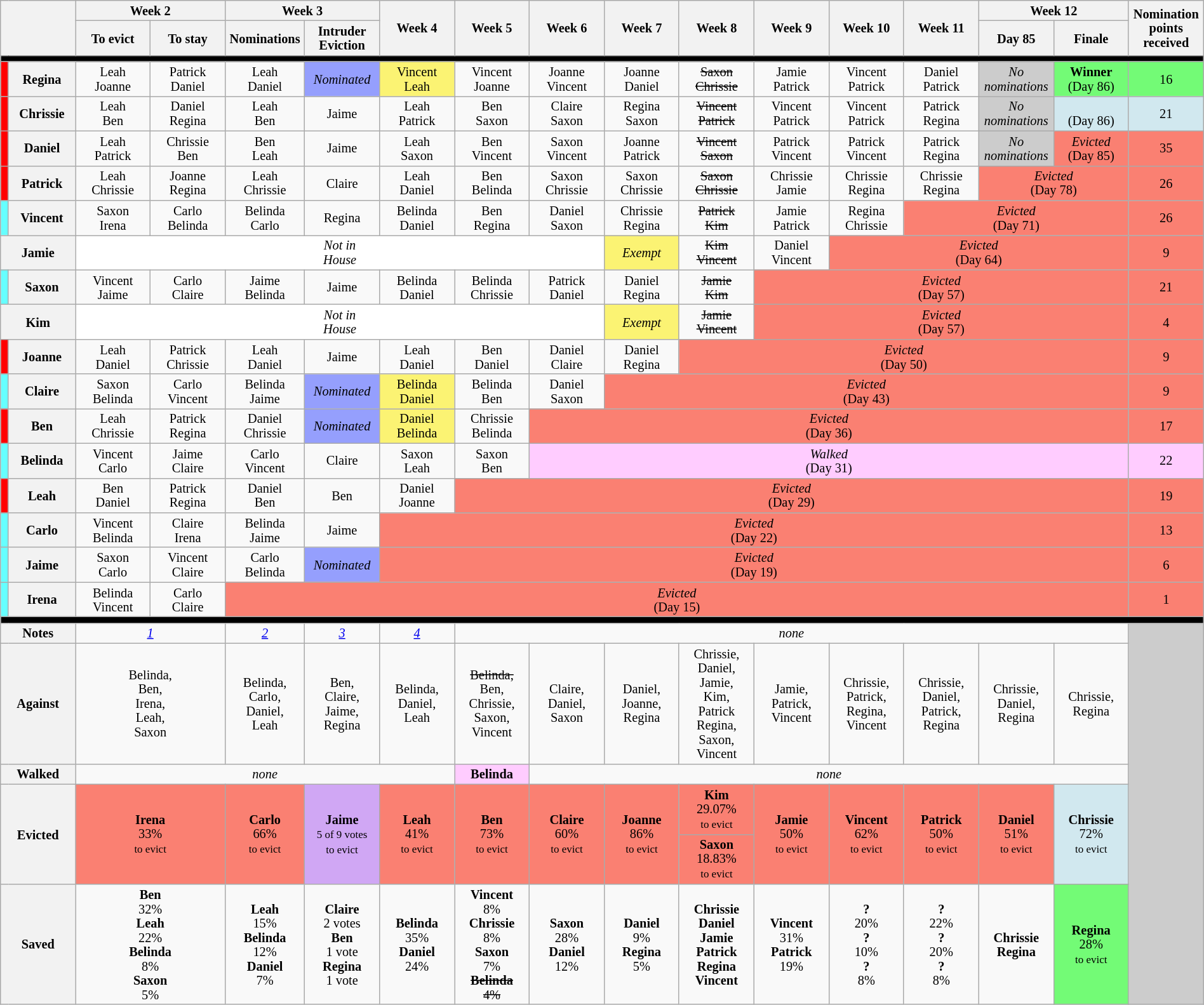<table class="wikitable" style="text-align:center; width:100%; font-size:85%; line-height:15px">
<tr>
<th rowspan="2" colspan="2" style="width:6%"></th>
<th colspan="2" style="width:6%">Week 2</th>
<th colspan="2" style="width:6%">Week 3</th>
<th rowspan="2" style="width:6%">Week 4</th>
<th rowspan="2" style="width:6%">Week 5</th>
<th rowspan="2" style="width:6%">Week 6</th>
<th rowspan="2" style="width:6%">Week 7</th>
<th rowspan="2" style="width:6%">Week 8</th>
<th rowspan="2" style="width:6%">Week 9</th>
<th rowspan="2" style="width:6%">Week 10</th>
<th rowspan="2" style="width:6%">Week 11</th>
<th colspan="2" style="width:6%">Week 12</th>
<th rowspan="2" style="width:6%">Nomination<br>points<br>received</th>
</tr>
<tr>
<th style="width:6%">To evict</th>
<th style="width:6%">To stay</th>
<th style="width:6%">Nominations</th>
<th style="width:6%">Intruder Eviction</th>
<th style="width:6%">Day 85</th>
<th style="width:6%">Finale</th>
</tr>
<tr>
<th style="background:#000" colspan="17"></th>
</tr>
<tr>
<td style="background:#FF0000"></td>
<th>Regina</th>
<td>Leah<br>Joanne</td>
<td>Patrick<br>Daniel</td>
<td>Leah<br>Daniel</td>
<td style="background:#959FFD"><em>Nominated</em></td>
<td style="background:#FBF373">Vincent<br>Leah</td>
<td>Vincent<br>Joanne</td>
<td>Joanne<br>Vincent</td>
<td>Joanne<br>Daniel</td>
<td><s>Saxon<br>Chrissie</s></td>
<td>Jamie<br>Patrick</td>
<td>Vincent<br>Patrick</td>
<td>Daniel<br>Patrick</td>
<td style="background:#CCCCCC"><em>No<br>nominations</em></td>
<td style="background:#73FB76"><strong>Winner</strong><br>(Day 86)</td>
<td style="background:#73FB76">16</td>
</tr>
<tr>
<td style="background:#FF0000"></td>
<th>Chrissie</th>
<td>Leah<br>Ben</td>
<td>Daniel<br>Regina</td>
<td>Leah<br>Ben</td>
<td>Jaime</td>
<td>Leah<br>Patrick</td>
<td>Ben<br>Saxon</td>
<td>Claire<br>Saxon</td>
<td>Regina<br>Saxon</td>
<td><s>Vincent<br>Patrick</s></td>
<td>Vincent<br>Patrick</td>
<td>Vincent<br>Patrick</td>
<td>Patrick<br>Regina</td>
<td style="background:#CCCCCC"><em>No<br>nominations</em></td>
<td style="background:#D1E8EF"><br>(Day 86)</td>
<td style="background:#D1E8EF">21</td>
</tr>
<tr>
<td style="background:#FF0000"></td>
<th>Daniel</th>
<td>Leah<br>Patrick</td>
<td>Chrissie<br>Ben</td>
<td>Ben<br>Leah</td>
<td>Jaime</td>
<td>Leah<br>Saxon</td>
<td>Ben<br>Vincent</td>
<td>Saxon<br>Vincent</td>
<td>Joanne<br>Patrick</td>
<td><s>Vincent<br>Saxon</s></td>
<td>Patrick<br>Vincent</td>
<td>Patrick<br>Vincent</td>
<td>Patrick<br>Regina</td>
<td style="background:#CCCCCC"><em>No<br>nominations</em></td>
<td style="background:#fa8072"><em>Evicted</em><br>(Day 85)</td>
<td style="background:#Fa8072">35</td>
</tr>
<tr>
<td style="background:#FF0000"></td>
<th>Patrick</th>
<td>Leah<br>Chrissie</td>
<td>Joanne<br>Regina</td>
<td>Leah<br>Chrissie</td>
<td>Claire</td>
<td>Leah<br>Daniel</td>
<td>Ben<br>Belinda</td>
<td>Saxon<br>Chrissie</td>
<td>Saxon<br>Chrissie</td>
<td><s>Saxon<br>Chrissie</s></td>
<td>Chrissie<br>Jamie</td>
<td>Chrissie<br>Regina</td>
<td>Chrissie<br>Regina</td>
<td style="background:#fa8072" colspan="2"><em>Evicted</em><br>(Day 78)</td>
<td style="background:#Fa8072">26</td>
</tr>
<tr>
<td style="background:#66FFFF"></td>
<th>Vincent</th>
<td>Saxon<br>Irena</td>
<td>Carlo<br>Belinda</td>
<td>Belinda<br>Carlo</td>
<td>Regina</td>
<td>Belinda<br>Daniel</td>
<td>Ben<br>Regina</td>
<td>Daniel<br>Saxon</td>
<td>Chrissie<br>Regina</td>
<td><s>Patrick<br>Kim</s></td>
<td>Jamie<br>Patrick</td>
<td>Regina<br>Chrissie</td>
<td style="background:#fa8072" colspan="3"><em>Evicted</em><br>(Day 71)</td>
<td style="background:#Fa8072">26</td>
</tr>
<tr>
<th colspan="2">Jamie</th>
<td style="background:white" colspan="7"><em>Not in<br>House</em></td>
<td style="background:#FBF373"><em>Exempt</em></td>
<td><s>Kim<br>Vincent</s></td>
<td>Daniel<br>Vincent</td>
<td style="background:#fa8072" colspan="4"><em>Evicted</em><br>(Day 64)</td>
<td style="background:#Fa8072">9</td>
</tr>
<tr>
<td style="background:#66FFFF"></td>
<th>Saxon</th>
<td>Vincent<br>Jaime</td>
<td>Carlo<br>Claire</td>
<td>Jaime<br>Belinda</td>
<td>Jaime</td>
<td>Belinda<br>Daniel</td>
<td>Belinda<br>Chrissie</td>
<td>Patrick<br>Daniel</td>
<td>Daniel<br>Regina</td>
<td><s>Jamie<br>Kim</s></td>
<td style="background:#fa8072" colspan="5"><em>Evicted</em><br>(Day 57)</td>
<td style="background:#Fa8072">21</td>
</tr>
<tr>
<th colspan="2">Kim</th>
<td style="background:white" colspan="7"><em>Not in<br>House</em></td>
<td style="background:#FBF373"><em>Exempt</em></td>
<td><s>Jamie<br>Vincent</s></td>
<td style="background:#fa8072" colspan="5"><em>Evicted</em><br>(Day 57)</td>
<td style="background:#Fa8072">4</td>
</tr>
<tr>
<td style="background:#FF0000"></td>
<th>Joanne</th>
<td>Leah<br>Daniel</td>
<td>Patrick<br>Chrissie</td>
<td>Leah<br>Daniel</td>
<td>Jaime</td>
<td>Leah<br>Daniel</td>
<td>Ben<br>Daniel</td>
<td>Daniel<br>Claire</td>
<td>Daniel<br>Regina</td>
<td style="background:#fa8072" colspan="6"><em>Evicted</em><br>(Day 50)</td>
<td style="background:#Fa8072">9</td>
</tr>
<tr>
<td style="background:#66FFFF"></td>
<th>Claire</th>
<td>Saxon<br>Belinda</td>
<td>Carlo<br>Vincent</td>
<td>Belinda<br>Jaime</td>
<td style="background:#959FFD"><em>Nominated</em></td>
<td style="background:#FBF373">Belinda<br>Daniel</td>
<td>Belinda<br>Ben</td>
<td>Daniel<br>Saxon</td>
<td style="background:#fa8072" colspan="7"><em>Evicted</em><br>(Day 43)</td>
<td style="background:#Fa8072">9</td>
</tr>
<tr>
<td style="background:#FF0000"></td>
<th>Ben</th>
<td>Leah<br>Chrissie</td>
<td>Patrick<br>Regina</td>
<td>Daniel<br>Chrissie</td>
<td style="background:#959FFD"><em>Nominated</em></td>
<td style="background:#FBF373">Daniel<br>Belinda</td>
<td>Chrissie<br>Belinda</td>
<td style="background:#fa8072" colspan="8"><em>Evicted</em><br>(Day 36)</td>
<td style="background:#Fa8072">17</td>
</tr>
<tr>
<td style="background:#66FFFF"></td>
<th>Belinda</th>
<td>Vincent<br>Carlo</td>
<td>Jaime<br>Claire</td>
<td>Carlo<br>Vincent</td>
<td>Claire</td>
<td>Saxon<br>Leah</td>
<td>Saxon<br>Ben</td>
<td style="background:#ffccff" colspan="8"><em>Walked</em><br>(Day 31)</td>
<td style="background:#ffccff">22</td>
</tr>
<tr>
<td style="background:#FF0000"></td>
<th>Leah</th>
<td>Ben<br>Daniel</td>
<td>Patrick<br>Regina</td>
<td>Daniel<br>Ben</td>
<td>Ben</td>
<td>Daniel<br>Joanne</td>
<td style="background:#fa8072" colspan="9"><em>Evicted</em><br>(Day 29)</td>
<td style="background:#Fa8072">19</td>
</tr>
<tr>
<td style="background:#66FFFF"></td>
<th>Carlo</th>
<td>Vincent<br>Belinda</td>
<td>Claire<br>Irena</td>
<td>Belinda<br>Jaime</td>
<td>Jaime</td>
<td style="background:#fa8072" colspan="10"><em>Evicted</em><br>(Day 22)</td>
<td style="background:#Fa8072">13</td>
</tr>
<tr>
<td style="background:#66FFFF"></td>
<th>Jaime</th>
<td>Saxon<br>Carlo</td>
<td>Vincent<br>Claire</td>
<td>Carlo<br>Belinda</td>
<td style="background:#959FFD"><em>Nominated</em></td>
<td style="background:#fa8072" colspan="10"><em>Evicted</em><br>(Day 19)</td>
<td style="background:#Fa8072">6</td>
</tr>
<tr>
<td style="background:#66FFFF"></td>
<th>Irena</th>
<td>Belinda<br>Vincent</td>
<td>Carlo<br>Claire</td>
<td style="background:#fa8072" colspan="12"><em>Evicted</em><br>(Day 15)</td>
<td style="background:#Fa8072">1</td>
</tr>
<tr>
<th style="background:#000;" colspan="17"></th>
</tr>
<tr>
<th colspan="2">Notes</th>
<td colspan="2"><em><a href='#'>1</a></em></td>
<td><em><a href='#'>2</a></em></td>
<td><em><a href='#'>3</a></em></td>
<td><em><a href='#'>4</a></em></td>
<td colspan="9"><em>none</em></td>
<td rowspan="7" style="background:#ccc"></td>
</tr>
<tr>
<th colspan="2">Against<br></th>
<td colspan="2">Belinda,<br>Ben,<br>Irena,<br>Leah,<br>Saxon</td>
<td>Belinda,<br>Carlo,<br>Daniel,<br>Leah</td>
<td>Ben,<br>Claire,<br>Jaime,<br>Regina</td>
<td>Belinda,<br>Daniel,<br>Leah</td>
<td><s>Belinda,</s><br>Ben,<br>Chrissie,<br>Saxon,<br>Vincent</td>
<td>Claire,<br>Daniel,<br>Saxon</td>
<td>Daniel,<br>Joanne,<br>Regina</td>
<td>Chrissie,<br>Daniel,<br>Jamie,<br>Kim,<br>Patrick<br>Regina,<br>Saxon,<br>Vincent</td>
<td>Jamie,<br>Patrick,<br>Vincent</td>
<td>Chrissie,<br>Patrick,<br>Regina,<br>Vincent</td>
<td>Chrissie,<br>Daniel,<br>Patrick,<br>Regina</td>
<td>Chrissie,<br>Daniel,<br>Regina</td>
<td>Chrissie,<br>Regina</td>
</tr>
<tr>
<th colspan="2">Walked</th>
<td colspan="5"><em>none</em></td>
<td style="background:#ffccff"><strong>Belinda</strong></td>
<td colspan="8"><em>none</em></td>
</tr>
<tr>
<th rowspan="2" colspan="2">Evicted</th>
<td rowspan="2" colspan="2" style="background:#fa8072"><strong>Irena</strong><br>33%<br><small>to evict</small></td>
<td rowspan="2" style="background:#fa8072"><strong>Carlo</strong><br>66%<br><small>to evict</small></td>
<td rowspan="2" style="background:#D0A7F4;"><strong>Jaime</strong><br><small>5 of 9 votes<br>to evict</small></td>
<td rowspan="2" style="background:#fa8072"><strong>Leah</strong><br>41%<br><small>to evict</small></td>
<td rowspan="2" style="background:#fa8072"><strong>Ben</strong><br>73%<br><small>to evict</small></td>
<td rowspan="2" style="background:#fa8072"><strong>Claire</strong><br>60%<br><small>to evict</small></td>
<td rowspan="2" style="background:#fa8072"><strong>Joanne</strong><br>86%<br><small>to evict</small></td>
<td style="background:#fa8072"><strong>Kim</strong><br>29.07%<br><small>to evict</small></td>
<td rowspan="2" style="background:#fa8072"><strong>Jamie</strong><br>50%<br><small>to evict</small></td>
<td rowspan="2" style="background:#fa8072"><strong>Vincent</strong><br>62%<br><small>to evict</small></td>
<td rowspan="2" style="background:#fa8072"><strong>Patrick</strong><br>50%<br><small>to evict</small></td>
<td rowspan="2" style="background:#fa8072"><strong>Daniel</strong><br>51%<br><small>to evict</small></td>
<td rowspan="2" style="background:#D1E8EF"><strong>Chrissie</strong><br>72%<br><small>to evict</small></td>
</tr>
<tr>
<td style="background:#fa8072"><strong>Saxon</strong><br>18.83%<br><small>to evict</small></td>
</tr>
<tr>
<th colspan="2">Saved</th>
<td colspan="2"><strong>Ben</strong><br>32%<br><strong>Leah</strong><br>22%<br><strong>Belinda</strong><br>8%<br><strong>Saxon</strong><br>5%</td>
<td><strong>Leah</strong><br>15%<br><strong>Belinda</strong><br>12%<br><strong>Daniel</strong><br>7%</td>
<td><strong>Claire</strong><br>2 votes<br><strong>Ben</strong><br>1 vote<br><strong>Regina</strong><br>1 vote</td>
<td><strong>Belinda</strong><br>35%<br><strong>Daniel</strong><br>24%</td>
<td><strong>Vincent</strong><br>8%<br><strong>Chrissie</strong><br>8%<br><strong>Saxon</strong><br>7%<br><s><strong>Belinda</strong><br>4%</s></td>
<td><strong>Saxon</strong><br>28%<br><strong>Daniel</strong><br>12%</td>
<td><strong>Daniel</strong><br>9%<br><strong>Regina</strong><br>5%</td>
<td><strong>Chrissie</strong><br><strong>Daniel</strong><br><strong>Jamie</strong><br><strong>Patrick</strong><br><strong>Regina</strong><br><strong>Vincent</strong></td>
<td><strong>Vincent</strong><br>31%<br><strong>Patrick</strong><br>19%</td>
<td><strong>?</strong><br>20%<br><strong>?</strong><br>10%<br><strong>?</strong><br>8%</td>
<td><strong>?</strong><br>22%<br><strong>?</strong><br>20%<br><strong>?</strong><br>8%</td>
<td><strong>Chrissie</strong><br><strong>Regina</strong></td>
<td style="background:#73FB76"><strong>Regina</strong><br>28%<br><small>to evict</small></td>
</tr>
</table>
